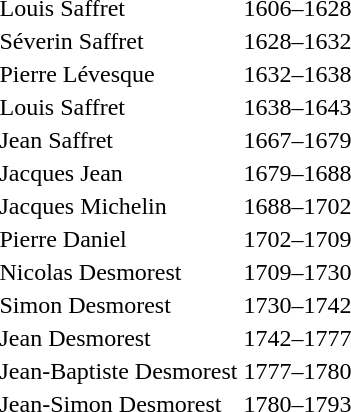<table>
<tr>
<td>Louis Saffret</td>
<td>1606–1628</td>
</tr>
<tr>
<td>Séverin Saffret</td>
<td>1628–1632</td>
</tr>
<tr>
<td>Pierre Lévesque</td>
<td>1632–1638</td>
</tr>
<tr>
<td>Louis Saffret</td>
<td>1638–1643</td>
</tr>
<tr>
<td>Jean Saffret</td>
<td>1667–1679</td>
</tr>
<tr>
<td>Jacques Jean</td>
<td>1679–1688</td>
</tr>
<tr>
<td>Jacques Michelin</td>
<td>1688–1702</td>
</tr>
<tr>
<td>Pierre Daniel</td>
<td>1702–1709</td>
</tr>
<tr>
<td>Nicolas Desmorest</td>
<td>1709–1730</td>
</tr>
<tr>
<td>Simon Desmorest</td>
<td>1730–1742</td>
</tr>
<tr>
<td>Jean Desmorest</td>
<td>1742–1777</td>
</tr>
<tr>
<td>Jean-Baptiste Desmorest</td>
<td>1777–1780</td>
</tr>
<tr>
<td>Jean-Simon Desmorest</td>
<td>1780–1793</td>
</tr>
</table>
